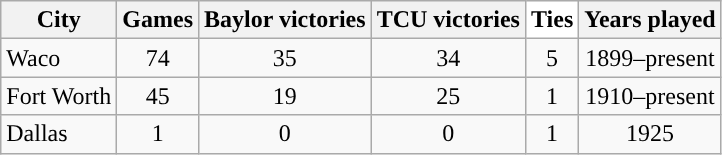<table class="wikitable sortable">
<tr>
<th>City</th>
<th>Games</th>
<th>Baylor victories</th>
<th>TCU victories</th>
<th style="text-align:center; background:white; color:black;">Ties</th>
<th>Years played</th>
</tr>
<tr>
<td>Waco</td>
<td style="text-align:center;">74</td>
<td style="text-align:center;">35</td>
<td style="text-align:center;">34</td>
<td style="text-align:center;">5</td>
<td style="text-align:center;">1899–present</td>
</tr>
<tr>
<td>Fort Worth</td>
<td style="text-align:center;">45</td>
<td style="text-align:center;">19</td>
<td style="text-align:center;">25</td>
<td style="text-align:center;">1</td>
<td style="text-align:center;">1910–present</td>
</tr>
<tr>
<td>Dallas</td>
<td style="text-align:center;">1</td>
<td style="text-align:center;">0</td>
<td style="text-align:center;">0</td>
<td style="text-align:center;">1</td>
<td style="text-align:center;">1925</td>
</tr>
</table>
